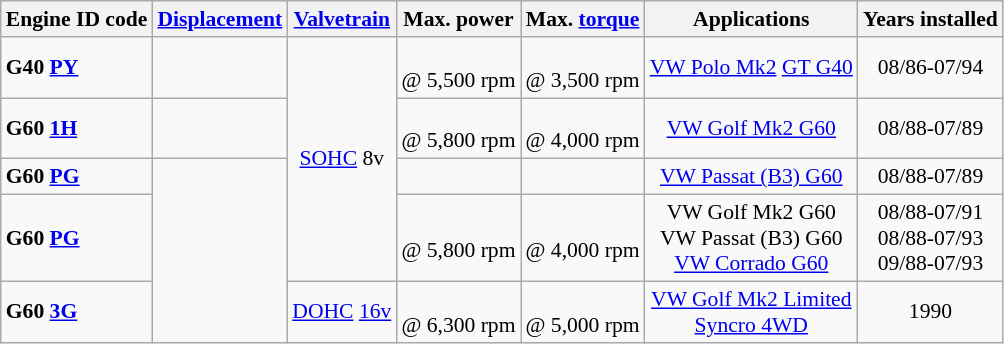<table class="wikitable" style="text-align: center; font-size: 90%;">
<tr>
<th>Engine ID code</th>
<th><a href='#'>Displacement</a></th>
<th><a href='#'>Valvetrain</a></th>
<th>Max. power</th>
<th>Max. <a href='#'>torque</a></th>
<th>Applications</th>
<th>Years installed</th>
</tr>
<tr>
<td align="left"><strong>G40 <a href='#'>PY</a></strong></td>
<td></td>
<td rowspan=4><a href='#'>SOHC</a> 8v</td>
<td><br>@ 5,500 rpm</td>
<td><br>@ 3,500 rpm</td>
<td><a href='#'>VW Polo Mk2</a> <a href='#'>GT G40</a></td>
<td>08/86-07/94</td>
</tr>
<tr>
<td align="left"><strong>G60 <a href='#'>1H</a></strong></td>
<td></td>
<td><br>@ 5,800 rpm</td>
<td><br>@ 4,000 rpm</td>
<td><a href='#'>VW Golf Mk2 G60</a></td>
<td>08/88-07/89</td>
</tr>
<tr>
<td align="left"><strong>G60 <a href='#'>PG</a></strong></td>
<td rowspan=3></td>
<td></td>
<td></td>
<td><a href='#'>VW Passat (B3) G60</a></td>
<td>08/88-07/89</td>
</tr>
<tr>
<td align="left"><strong>G60 <a href='#'>PG</a></strong></td>
<td><br>@ 5,800 rpm</td>
<td><br>@ 4,000 rpm</td>
<td>VW Golf Mk2 G60<br>VW Passat (B3) G60<br><a href='#'>VW Corrado G60</a></td>
<td>08/88-07/91<br>08/88-07/93<br>09/88-07/93</td>
</tr>
<tr>
<td align="left"><strong>G60 <a href='#'>3G</a></strong></td>
<td><a href='#'>DOHC</a> <a href='#'>16v</a></td>
<td><br>@ 6,300 rpm</td>
<td><br>@ 5,000 rpm</td>
<td><a href='#'>VW Golf Mk2 Limited</a><br><a href='#'>Syncro 4WD</a></td>
<td>1990</td>
</tr>
</table>
